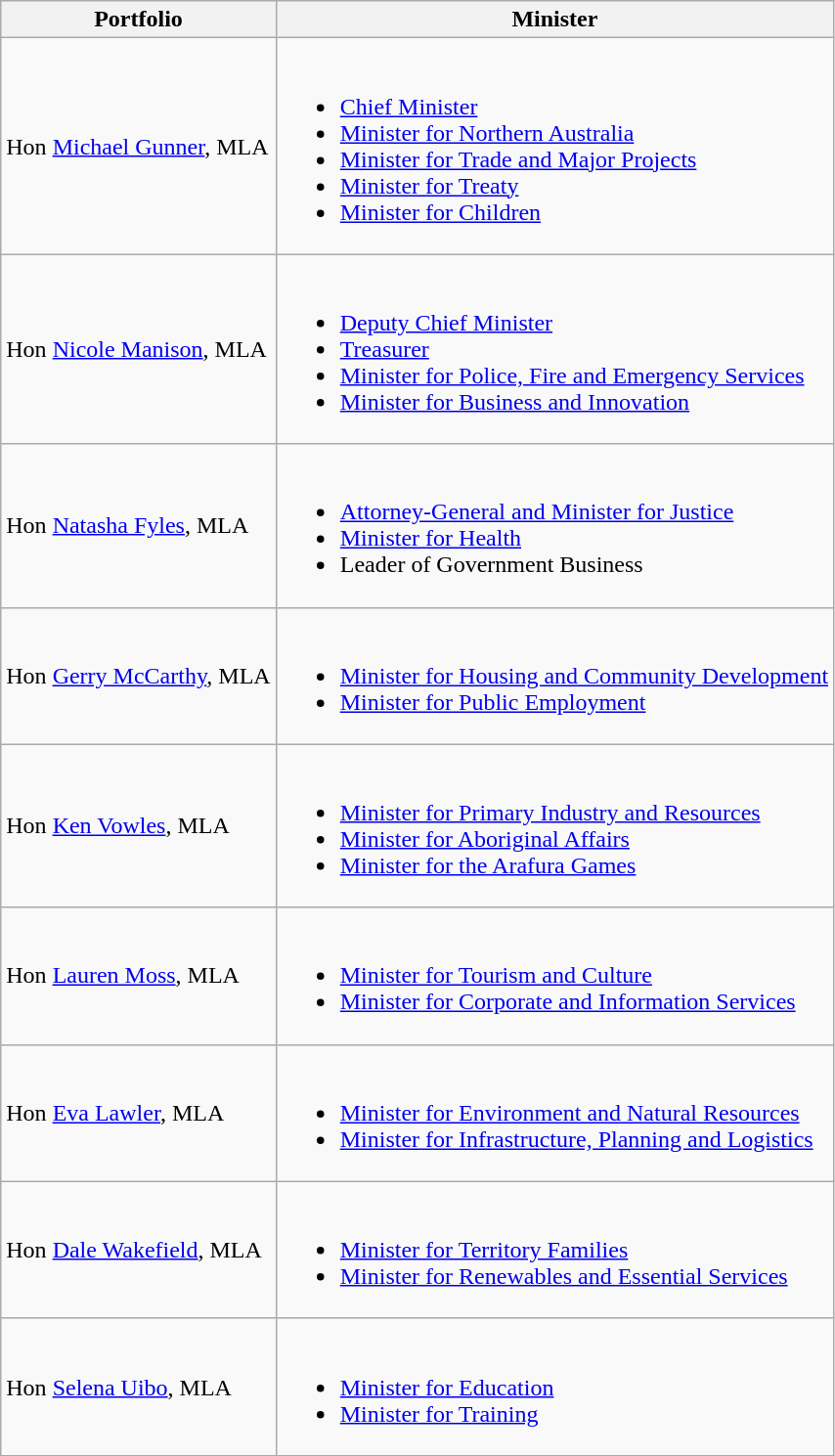<table class=wikitable>
<tr>
<th>Portfolio</th>
<th>Minister</th>
</tr>
<tr>
<td>Hon <a href='#'>Michael Gunner</a>, MLA</td>
<td><br><ul><li><a href='#'>Chief Minister</a></li><li><a href='#'>Minister for Northern Australia</a></li><li><a href='#'>Minister for Trade and Major Projects</a></li><li><a href='#'>Minister for Treaty</a></li><li><a href='#'>Minister for Children</a></li></ul></td>
</tr>
<tr>
<td>Hon <a href='#'>Nicole Manison</a>, MLA</td>
<td><br><ul><li><a href='#'>Deputy Chief Minister</a></li><li><a href='#'>Treasurer</a></li><li><a href='#'>Minister for Police, Fire and Emergency Services</a></li><li><a href='#'>Minister for Business and Innovation</a></li></ul></td>
</tr>
<tr>
<td>Hon <a href='#'>Natasha Fyles</a>, MLA</td>
<td><br><ul><li><a href='#'>Attorney-General and Minister for Justice</a></li><li><a href='#'>Minister for Health</a></li><li>Leader of Government Business</li></ul></td>
</tr>
<tr>
<td>Hon <a href='#'>Gerry McCarthy</a>, MLA</td>
<td><br><ul><li><a href='#'>Minister for Housing and Community Development</a></li><li><a href='#'>Minister for Public Employment</a></li></ul></td>
</tr>
<tr>
<td>Hon <a href='#'>Ken Vowles</a>, MLA</td>
<td><br><ul><li><a href='#'>Minister for Primary Industry and Resources</a></li><li><a href='#'>Minister for Aboriginal Affairs</a></li><li><a href='#'>Minister for the Arafura Games</a></li></ul></td>
</tr>
<tr>
<td>Hon <a href='#'>Lauren Moss</a>, MLA</td>
<td><br><ul><li><a href='#'>Minister for Tourism and Culture</a></li><li><a href='#'>Minister for Corporate and Information Services</a></li></ul></td>
</tr>
<tr>
<td>Hon <a href='#'>Eva Lawler</a>, MLA</td>
<td><br><ul><li><a href='#'>Minister for Environment and Natural Resources</a></li><li><a href='#'>Minister for Infrastructure, Planning and Logistics</a></li></ul></td>
</tr>
<tr>
<td>Hon <a href='#'>Dale Wakefield</a>, MLA</td>
<td><br><ul><li><a href='#'>Minister for Territory Families</a></li><li><a href='#'>Minister for Renewables and Essential Services</a></li></ul></td>
</tr>
<tr>
<td>Hon <a href='#'>Selena Uibo</a>, MLA</td>
<td><br><ul><li><a href='#'>Minister for Education</a></li><li><a href='#'>Minister for Training</a></li></ul></td>
</tr>
</table>
